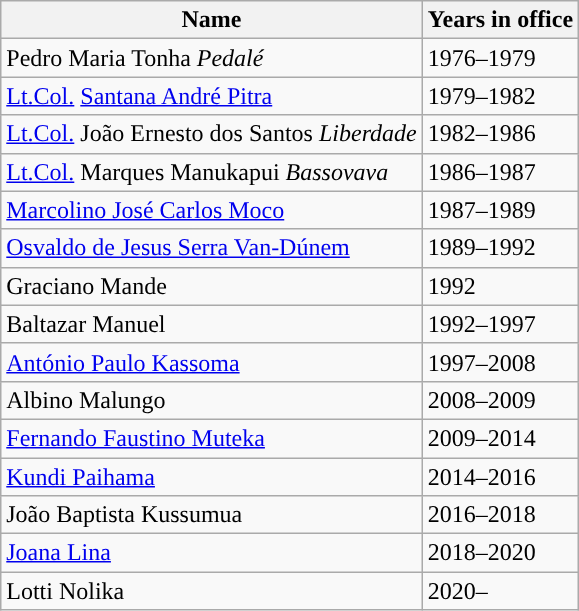<table class="wikitable sortable">
<tr>
<th>Name</th>
<th>Years in office</th>
</tr>
<tr>
<td>Pedro Maria Tonha <em>Pedalé</em></td>
<td data-sort-value="04">1976–1979</td>
</tr>
<tr>
<td><a href='#'>Lt.Col.</a> <a href='#'>Santana André Pitra</a></td>
<td data-sort-value="04">1979–1982</td>
</tr>
<tr>
<td><a href='#'>Lt.Col.</a> João Ernesto dos Santos <em>Liberdade</em></td>
<td data-sort-value="05">1982–1986</td>
</tr>
<tr>
<td><a href='#'>Lt.Col.</a> Marques Manukapui <em>Bassovava</em></td>
<td data-sort-value="02">1986–1987</td>
</tr>
<tr>
<td><a href='#'>Marcolino José Carlos Moco</a></td>
<td data-sort-value="03">1987–1989</td>
</tr>
<tr>
<td><a href='#'>Osvaldo de Jesus Serra Van-Dúnem</a></td>
<td data-sort-value="04">1989–1992</td>
</tr>
<tr>
<td>Graciano Mande</td>
<td data-sort-value="01">1992</td>
</tr>
<tr>
<td>Baltazar Manuel</td>
<td data-sort-value="06">1992–1997</td>
</tr>
<tr>
<td><a href='#'>António Paulo Kassoma</a></td>
<td data-sort-value="12">1997–2008</td>
</tr>
<tr>
<td>Albino Malungo</td>
<td data-sort-value="02">2008–2009</td>
</tr>
<tr>
<td><a href='#'>Fernando Faustino Muteka</a></td>
<td data-sort-value="06">2009–2014</td>
</tr>
<tr>
<td><a href='#'>Kundi Paihama</a></td>
<td data-sort-value="03">2014–2016</td>
</tr>
<tr>
<td>João Baptista Kussumua</td>
<td data-sort-value="03">2016–2018</td>
</tr>
<tr>
<td><a href='#'>Joana Lina</a></td>
<td data-sort-value="02">2018–2020</td>
</tr>
<tr>
<td>Lotti Nolika</td>
<td>2020–</td>
</tr>
</table>
